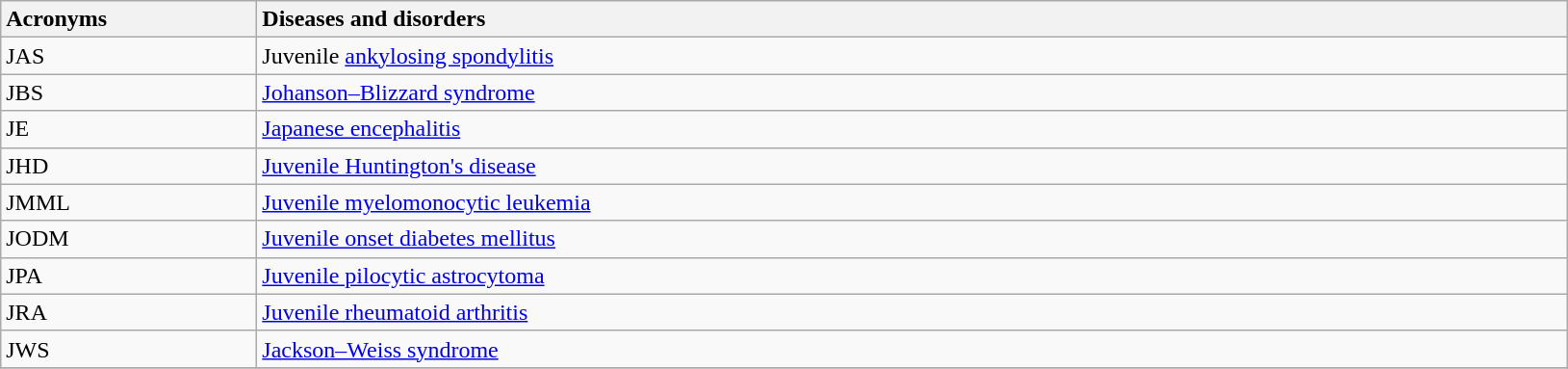<table class="wikitable sortable">
<tr>
<th width=170px style=text-align:left>Acronyms</th>
<th width=900px style=text-align:left>Diseases and disorders</th>
</tr>
<tr>
<td>JAS</td>
<td>Juvenile <a href='#'>ankylosing spondylitis</a></td>
</tr>
<tr>
<td>JBS</td>
<td><a href='#'>Johanson–Blizzard syndrome</a></td>
</tr>
<tr>
<td>JE</td>
<td><a href='#'>Japanese encephalitis</a></td>
</tr>
<tr>
<td>JHD</td>
<td><a href='#'>Juvenile Huntington's disease</a></td>
</tr>
<tr>
<td>JMML</td>
<td><a href='#'>Juvenile myelomonocytic leukemia</a></td>
</tr>
<tr>
<td>JODM</td>
<td><a href='#'>Juvenile onset diabetes mellitus</a></td>
</tr>
<tr>
<td>JPA</td>
<td><a href='#'>Juvenile pilocytic astrocytoma</a></td>
</tr>
<tr>
<td>JRA</td>
<td><a href='#'>Juvenile rheumatoid arthritis</a></td>
</tr>
<tr>
<td>JWS</td>
<td><a href='#'>Jackson–Weiss syndrome</a></td>
</tr>
<tr>
</tr>
</table>
